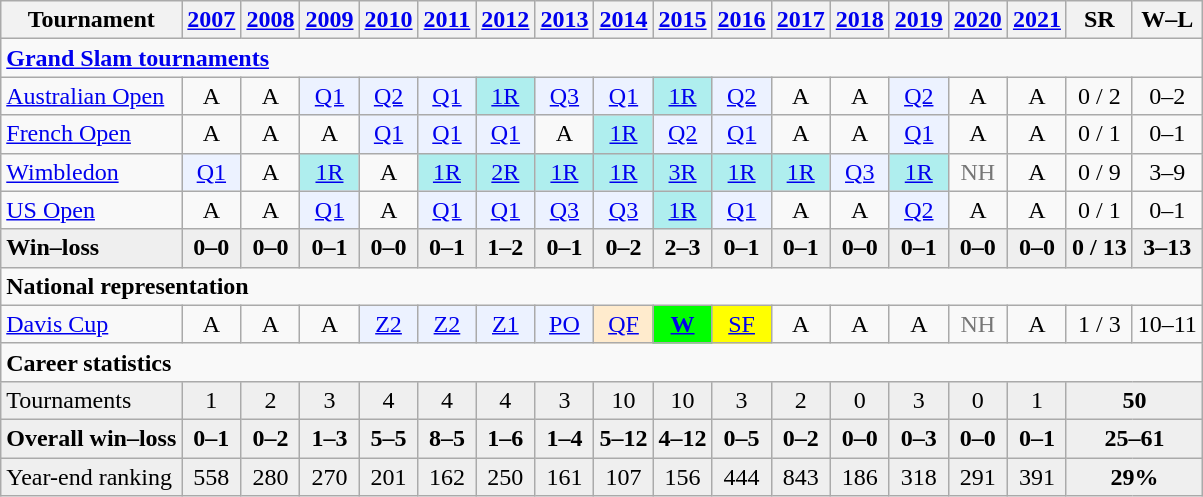<table class=wikitable style=text-align:center>
<tr>
<th>Tournament</th>
<th><a href='#'>2007</a></th>
<th><a href='#'>2008</a></th>
<th><a href='#'>2009</a></th>
<th><a href='#'>2010</a></th>
<th><a href='#'>2011</a></th>
<th><a href='#'>2012</a></th>
<th><a href='#'>2013</a></th>
<th><a href='#'>2014</a></th>
<th><a href='#'>2015</a></th>
<th><a href='#'>2016</a></th>
<th><a href='#'>2017</a></th>
<th><a href='#'>2018</a></th>
<th><a href='#'>2019</a></th>
<th><a href='#'>2020</a></th>
<th><a href='#'>2021</a></th>
<th>SR</th>
<th>W–L</th>
</tr>
<tr>
<td colspan="18" style="text-align:left;"><strong><a href='#'>Grand Slam tournaments</a></strong></td>
</tr>
<tr>
<td align=left><a href='#'>Australian Open</a></td>
<td>A</td>
<td>A</td>
<td bgcolor=ecf2ff><a href='#'>Q1</a></td>
<td bgcolor=ecf2ff><a href='#'>Q2</a></td>
<td bgcolor=ecf2ff><a href='#'>Q1</a></td>
<td bgcolor=afeeee><a href='#'>1R</a></td>
<td bgcolor=ecf2ff><a href='#'>Q3</a></td>
<td bgcolor=ecf2ff><a href='#'>Q1</a></td>
<td bgcolor=afeeee><a href='#'>1R</a></td>
<td bgcolor=ecf2ff><a href='#'>Q2</a></td>
<td>A</td>
<td>A</td>
<td bgcolor=ecf2ff><a href='#'>Q2</a></td>
<td>A</td>
<td>A</td>
<td>0 / 2</td>
<td>0–2</td>
</tr>
<tr>
<td align=left><a href='#'>French Open</a></td>
<td>A</td>
<td>A</td>
<td>A</td>
<td bgcolor=ecf2ff><a href='#'>Q1</a></td>
<td bgcolor=ecf2ff><a href='#'>Q1</a></td>
<td bgcolor=ecf2ff><a href='#'>Q1</a></td>
<td>A</td>
<td bgcolor=afeeee><a href='#'>1R</a></td>
<td bgcolor=ecf2ff><a href='#'>Q2</a></td>
<td bgcolor=ecf2ff><a href='#'>Q1</a></td>
<td>A</td>
<td>A</td>
<td bgcolor=ecf2ff><a href='#'>Q1</a></td>
<td>A</td>
<td>A</td>
<td>0 / 1</td>
<td>0–1</td>
</tr>
<tr>
<td align=left><a href='#'>Wimbledon</a></td>
<td bgcolor=ecf2ff><a href='#'>Q1</a></td>
<td>A</td>
<td bgcolor=afeeee><a href='#'>1R</a></td>
<td>A</td>
<td bgcolor=afeeee><a href='#'>1R</a></td>
<td bgcolor=afeeee><a href='#'>2R</a></td>
<td bgcolor=afeeee><a href='#'>1R</a></td>
<td bgcolor=afeeee><a href='#'>1R</a></td>
<td bgcolor=afeeee><a href='#'>3R</a></td>
<td bgcolor=afeeee><a href='#'>1R</a></td>
<td bgcolor=afeeee><a href='#'>1R</a></td>
<td bgcolor=ecf2ff><a href='#'>Q3</a></td>
<td bgcolor=afeeee><a href='#'>1R</a></td>
<td style=color:#767676>NH</td>
<td>A</td>
<td>0 / 9</td>
<td>3–9</td>
</tr>
<tr>
<td align=left><a href='#'>US Open</a></td>
<td>A</td>
<td>A</td>
<td bgcolor=ecf2ff><a href='#'>Q1</a></td>
<td>A</td>
<td bgcolor=ecf2ff><a href='#'>Q1</a></td>
<td bgcolor=ecf2ff><a href='#'>Q1</a></td>
<td bgcolor=ecf2ff><a href='#'>Q3</a></td>
<td bgcolor=ecf2ff><a href='#'>Q3</a></td>
<td bgcolor=afeeee><a href='#'>1R</a></td>
<td bgcolor=ecf2ff><a href='#'>Q1</a></td>
<td>A</td>
<td>A</td>
<td bgcolor=ecf2ff><a href='#'>Q2</a></td>
<td>A</td>
<td>A</td>
<td>0 / 1</td>
<td>0–1</td>
</tr>
<tr style="font-weight:bold; background:#efefef;">
<td style=text-align:left>Win–loss</td>
<td>0–0</td>
<td>0–0</td>
<td>0–1</td>
<td>0–0</td>
<td>0–1</td>
<td>1–2</td>
<td>0–1</td>
<td>0–2</td>
<td>2–3</td>
<td>0–1</td>
<td>0–1</td>
<td>0–0</td>
<td>0–1</td>
<td>0–0</td>
<td>0–0</td>
<td>0 / 13</td>
<td>3–13</td>
</tr>
<tr>
<td colspan="18" style="text-align:left;"><strong>National representation</strong></td>
</tr>
<tr>
<td align="left"><a href='#'>Davis Cup</a></td>
<td>A</td>
<td>A</td>
<td>A</td>
<td bgcolor=ecf2ff><a href='#'>Z2</a></td>
<td bgcolor=ecf2ff><a href='#'>Z2</a></td>
<td bgcolor=ecf2ff><a href='#'>Z1</a></td>
<td bgcolor=ecf2ff><a href='#'>PO</a></td>
<td bgcolor=ffebcd><a href='#'>QF</a></td>
<td bgcolor=lime><a href='#'><strong>W</strong></a></td>
<td style="background:yellow;"><a href='#'>SF</a></td>
<td>A</td>
<td>A</td>
<td>A</td>
<td style=color:#767676>NH</td>
<td>A</td>
<td>1 / 3</td>
<td>10–11</td>
</tr>
<tr>
<td colspan="18" style="text-align:left;"><strong>Career statistics</strong></td>
</tr>
<tr style="background:#efefef;">
<td align=left>Tournaments</td>
<td>1</td>
<td>2</td>
<td>3</td>
<td>4</td>
<td>4</td>
<td>4</td>
<td>3</td>
<td>10</td>
<td>10</td>
<td>3</td>
<td>2</td>
<td>0</td>
<td>3</td>
<td>0</td>
<td>1</td>
<td colspan=2><strong>50</strong></td>
</tr>
<tr style="font-weight:bold; background:#efefef;">
<td style=text-align:left>Overall win–loss</td>
<td>0–1</td>
<td>0–2</td>
<td>1–3</td>
<td>5–5</td>
<td>8–5</td>
<td>1–6</td>
<td>1–4</td>
<td>5–12</td>
<td>4–12</td>
<td>0–5</td>
<td>0–2</td>
<td>0–0</td>
<td>0–3</td>
<td>0–0</td>
<td>0–1</td>
<td colspan=2>25–61</td>
</tr>
<tr style="background:#efefef;">
<td align=left>Year-end ranking</td>
<td>558</td>
<td>280</td>
<td>270</td>
<td>201</td>
<td>162</td>
<td>250</td>
<td>161</td>
<td>107</td>
<td>156</td>
<td>444</td>
<td>843</td>
<td>186</td>
<td>318</td>
<td>291</td>
<td>391</td>
<td colspan=2><strong>29%</strong></td>
</tr>
</table>
